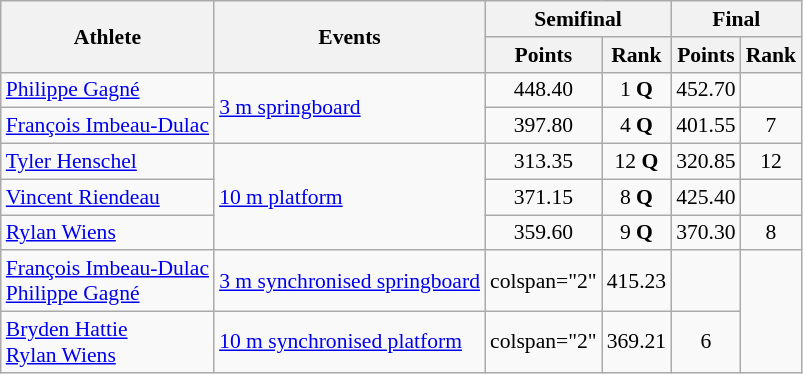<table class=wikitable style="font-size:90%">
<tr>
<th rowspan="2">Athlete</th>
<th rowspan="2">Events</th>
<th colspan="2">Semifinal</th>
<th colspan="2">Final</th>
</tr>
<tr>
<th>Points</th>
<th>Rank</th>
<th>Points</th>
<th>Rank</th>
</tr>
<tr align=center>
<td align=left><a href='#'>Philippe Gagné</a></td>
<td align=left rowspan=2><a href='#'>3 m springboard</a></td>
<td>448.40</td>
<td>1 <strong>Q</strong></td>
<td>452.70</td>
<td></td>
</tr>
<tr align=center>
<td align=left><a href='#'>François Imbeau-Dulac</a></td>
<td>397.80</td>
<td>4 <strong>Q</strong></td>
<td>401.55</td>
<td>7</td>
</tr>
<tr align=center>
<td align=left><a href='#'>Tyler Henschel</a></td>
<td align=left rowspan=3><a href='#'>10 m platform</a></td>
<td>313.35</td>
<td>12 <strong>Q</strong></td>
<td>320.85</td>
<td>12</td>
</tr>
<tr align=center>
<td align=left><a href='#'>Vincent Riendeau</a></td>
<td>371.15</td>
<td>8 <strong>Q</strong></td>
<td>425.40</td>
<td></td>
</tr>
<tr align=center>
<td align=left><a href='#'>Rylan Wiens</a></td>
<td>359.60</td>
<td>9 <strong>Q</strong></td>
<td>370.30</td>
<td>8</td>
</tr>
<tr align=center>
<td align=left><a href='#'>François Imbeau-Dulac</a><br><a href='#'>Philippe Gagné</a></td>
<td align=left><a href='#'>3 m synchronised springboard</a></td>
<td>colspan="2" </td>
<td>415.23</td>
<td></td>
</tr>
<tr align=center>
<td align=left><a href='#'>Bryden Hattie</a><br><a href='#'>Rylan Wiens</a></td>
<td align=left><a href='#'>10 m synchronised platform</a></td>
<td>colspan="2" </td>
<td>369.21</td>
<td>6</td>
</tr>
</table>
